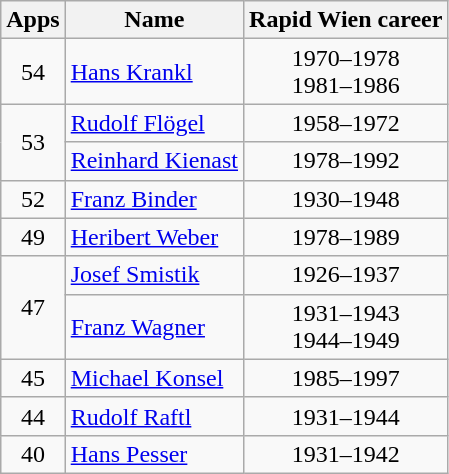<table class="wikitable" style="text-align:center">
<tr>
<th>Apps</th>
<th>Name</th>
<th>Rapid Wien career</th>
</tr>
<tr>
<td>54</td>
<td align="left"> <a href='#'>Hans Krankl</a></td>
<td>1970–1978<br>1981–1986</td>
</tr>
<tr>
<td rowspan="2">53</td>
<td align="left"> <a href='#'>Rudolf Flögel</a></td>
<td>1958–1972</td>
</tr>
<tr>
<td align="left"> <a href='#'>Reinhard Kienast</a></td>
<td>1978–1992</td>
</tr>
<tr>
<td>52</td>
<td align="left"> <a href='#'>Franz Binder</a></td>
<td>1930–1948</td>
</tr>
<tr>
<td>49</td>
<td align="left"> <a href='#'>Heribert Weber</a></td>
<td>1978–1989</td>
</tr>
<tr>
<td rowspan="2">47</td>
<td align="left"> <a href='#'>Josef Smistik</a></td>
<td>1926–1937</td>
</tr>
<tr>
<td align="left"> <a href='#'>Franz Wagner</a></td>
<td>1931–1943<br>1944–1949</td>
</tr>
<tr>
<td>45</td>
<td align="left"> <a href='#'>Michael Konsel</a></td>
<td>1985–1997</td>
</tr>
<tr>
<td>44</td>
<td align="left"> <a href='#'>Rudolf Raftl</a></td>
<td>1931–1944</td>
</tr>
<tr>
<td>40</td>
<td align="left"> <a href='#'>Hans Pesser</a></td>
<td>1931–1942</td>
</tr>
</table>
